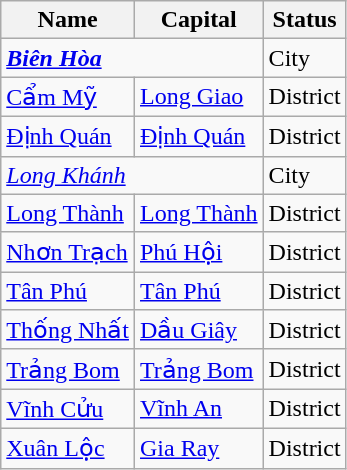<table class="wikitable sortable">
<tr>
<th>Name</th>
<th>Capital</th>
<th>Status</th>
</tr>
<tr>
<td colspan="2"><strong><em><a href='#'>Biên Hòa</a></em></strong></td>
<td>City</td>
</tr>
<tr>
<td><a href='#'>Cẩm Mỹ</a></td>
<td><a href='#'>Long Giao</a></td>
<td>District</td>
</tr>
<tr>
<td><a href='#'>Định Quán</a></td>
<td><a href='#'>Định Quán</a></td>
<td>District</td>
</tr>
<tr>
<td colspan="2"><em><a href='#'>Long Khánh</a></em></td>
<td>City</td>
</tr>
<tr>
<td><a href='#'>Long Thành</a></td>
<td><a href='#'>Long Thành</a></td>
<td>District</td>
</tr>
<tr>
<td><a href='#'>Nhơn Trạch</a></td>
<td><a href='#'>Phú Hội</a></td>
<td>District</td>
</tr>
<tr>
<td><a href='#'>Tân Phú</a></td>
<td><a href='#'>Tân Phú</a></td>
<td>District</td>
</tr>
<tr>
<td><a href='#'>Thống Nhất</a></td>
<td><a href='#'>Dầu Giây</a></td>
<td>District</td>
</tr>
<tr>
<td><a href='#'>Trảng Bom</a></td>
<td><a href='#'>Trảng Bom</a></td>
<td>District</td>
</tr>
<tr>
<td><a href='#'>Vĩnh Cửu</a></td>
<td><a href='#'>Vĩnh An</a></td>
<td>District</td>
</tr>
<tr>
<td><a href='#'>Xuân Lộc</a></td>
<td><a href='#'>Gia Ray</a></td>
<td>District</td>
</tr>
</table>
